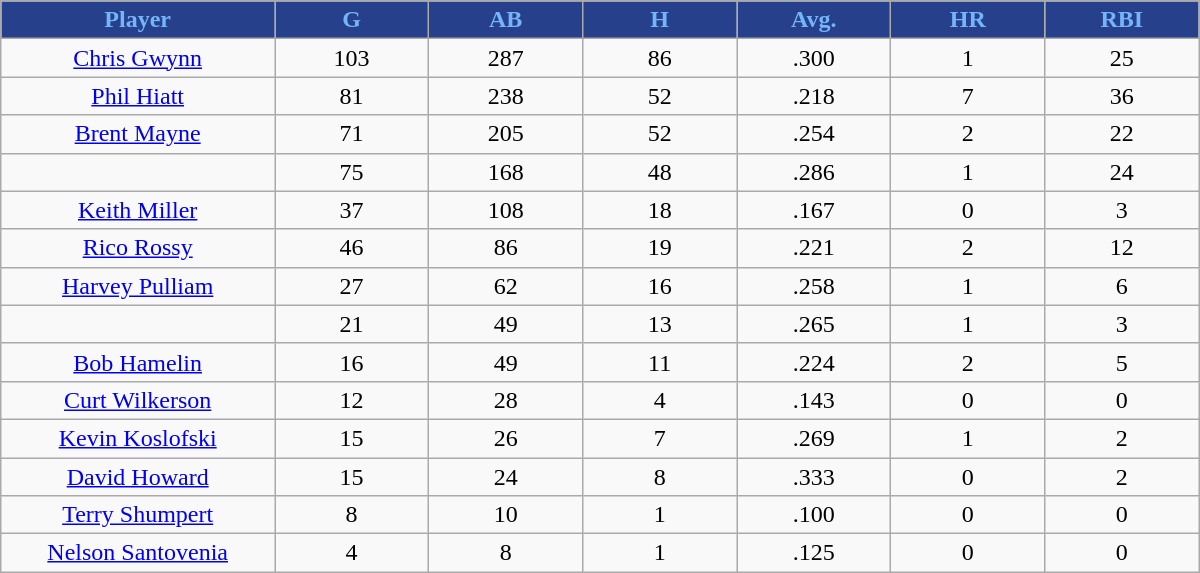<table class="wikitable sortable">
<tr>
<th style="background:#27408B;color:#74B4FA;" width="16%">Player</th>
<th style="background:#27408B;color:#74B4FA;" width="9%">G</th>
<th style="background:#27408B;color:#74B4FA;" width="9%">AB</th>
<th style="background:#27408B;color:#74B4FA;" width="9%">H</th>
<th style="background:#27408B;color:#74B4FA;" width="9%">Avg.</th>
<th style="background:#27408B;color:#74B4FA;" width="9%">HR</th>
<th style="background:#27408B;color:#74B4FA;" width="9%">RBI</th>
</tr>
<tr align="center">
<td><a href='#'>Chris Gwynn</a></td>
<td>103</td>
<td>287</td>
<td>86</td>
<td>.300</td>
<td>1</td>
<td>25</td>
</tr>
<tr align=center>
<td><a href='#'>Phil Hiatt</a></td>
<td>81</td>
<td>238</td>
<td>52</td>
<td>.218</td>
<td>7</td>
<td>36</td>
</tr>
<tr align=center>
<td><a href='#'>Brent Mayne</a></td>
<td>71</td>
<td>205</td>
<td>52</td>
<td>.254</td>
<td>2</td>
<td>22</td>
</tr>
<tr align=center>
<td></td>
<td>75</td>
<td>168</td>
<td>48</td>
<td>.286</td>
<td>1</td>
<td>24</td>
</tr>
<tr align="center">
<td><a href='#'>Keith Miller</a></td>
<td>37</td>
<td>108</td>
<td>18</td>
<td>.167</td>
<td>0</td>
<td>3</td>
</tr>
<tr align=center>
<td><a href='#'>Rico Rossy</a></td>
<td>46</td>
<td>86</td>
<td>19</td>
<td>.221</td>
<td>2</td>
<td>12</td>
</tr>
<tr align=center>
<td><a href='#'>Harvey Pulliam</a></td>
<td>27</td>
<td>62</td>
<td>16</td>
<td>.258</td>
<td>1</td>
<td>6</td>
</tr>
<tr align=center>
<td></td>
<td>21</td>
<td>49</td>
<td>13</td>
<td>.265</td>
<td>1</td>
<td>3</td>
</tr>
<tr align="center">
<td><a href='#'>Bob Hamelin</a></td>
<td>16</td>
<td>49</td>
<td>11</td>
<td>.224</td>
<td>2</td>
<td>5</td>
</tr>
<tr align=center>
<td><a href='#'>Curt Wilkerson</a></td>
<td>12</td>
<td>28</td>
<td>4</td>
<td>.143</td>
<td>0</td>
<td>0</td>
</tr>
<tr align=center>
<td><a href='#'>Kevin Koslofski</a></td>
<td>15</td>
<td>26</td>
<td>7</td>
<td>.269</td>
<td>1</td>
<td>2</td>
</tr>
<tr align=center>
<td><a href='#'>David Howard</a></td>
<td>15</td>
<td>24</td>
<td>8</td>
<td>.333</td>
<td>0</td>
<td>2</td>
</tr>
<tr align=center>
<td><a href='#'>Terry Shumpert</a></td>
<td>8</td>
<td>10</td>
<td>1</td>
<td>.100</td>
<td>0</td>
<td>0</td>
</tr>
<tr align=center>
<td><a href='#'>Nelson Santovenia</a></td>
<td>4</td>
<td>8</td>
<td>1</td>
<td>.125</td>
<td>0</td>
<td>0</td>
</tr>
</table>
